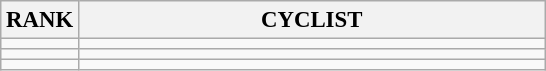<table class="wikitable" style="font-size:95%;">
<tr>
<th>RANK</th>
<th align="left" style="width: 20em">CYCLIST</th>
</tr>
<tr>
<td align="center"></td>
<td></td>
</tr>
<tr>
<td align="center"></td>
<td></td>
</tr>
<tr>
<td align="center"></td>
<td></td>
</tr>
</table>
